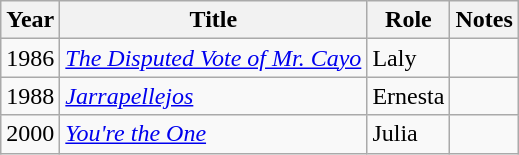<table class="wikitable sortable">
<tr>
<th>Year</th>
<th>Title</th>
<th>Role</th>
<th class="unsortable">Notes</th>
</tr>
<tr>
<td>1986</td>
<td><em><a href='#'>The Disputed Vote of Mr. Cayo</a></em></td>
<td>Laly</td>
<td></td>
</tr>
<tr>
<td>1988</td>
<td><em><a href='#'>Jarrapellejos</a></em></td>
<td>Ernesta</td>
<td></td>
</tr>
<tr>
<td>2000</td>
<td><em><a href='#'>You're the One</a></em></td>
<td>Julia</td>
</tr>
</table>
